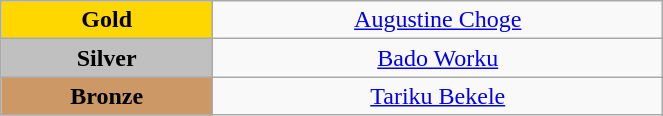<table class="wikitable" style="text-align:center; " width="35%">
<tr>
<td bgcolor="gold"><strong>Gold</strong></td>
<td><a href='#'>Augustine Choge</a><br>  <small><em></em></small></td>
</tr>
<tr>
<td bgcolor="silver"><strong>Silver</strong></td>
<td><a href='#'>Bado Worku</a><br>  <small><em></em></small></td>
</tr>
<tr>
<td bgcolor="CC9966"><strong>Bronze</strong></td>
<td><a href='#'>Tariku Bekele</a><br>  <small><em></em></small></td>
</tr>
</table>
